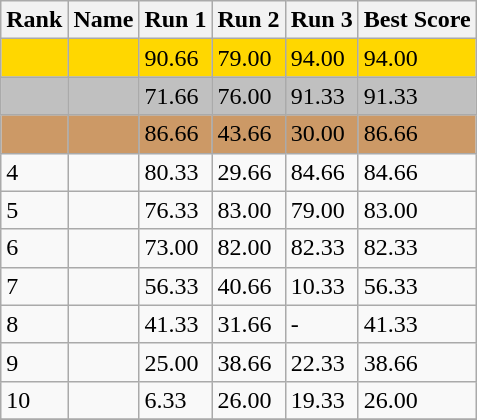<table class="wikitable">
<tr>
<th>Rank</th>
<th>Name</th>
<th>Run 1</th>
<th>Run 2</th>
<th>Run 3</th>
<th>Best Score</th>
</tr>
<tr style="background:gold;">
<td></td>
<td></td>
<td>90.66</td>
<td>79.00</td>
<td>94.00</td>
<td>94.00</td>
</tr>
<tr style="background:silver;">
<td></td>
<td></td>
<td>71.66</td>
<td>76.00</td>
<td>91.33</td>
<td>91.33</td>
</tr>
<tr style="background:#cc9966;">
<td></td>
<td></td>
<td>86.66</td>
<td>43.66</td>
<td>30.00</td>
<td>86.66</td>
</tr>
<tr>
<td>4</td>
<td></td>
<td>80.33</td>
<td>29.66</td>
<td>84.66</td>
<td>84.66</td>
</tr>
<tr>
<td>5</td>
<td></td>
<td>76.33</td>
<td>83.00</td>
<td>79.00</td>
<td>83.00</td>
</tr>
<tr>
<td>6</td>
<td></td>
<td>73.00</td>
<td>82.00</td>
<td>82.33</td>
<td>82.33</td>
</tr>
<tr>
<td>7</td>
<td></td>
<td>56.33</td>
<td>40.66</td>
<td>10.33</td>
<td>56.33</td>
</tr>
<tr>
<td>8</td>
<td></td>
<td>41.33</td>
<td>31.66</td>
<td>-</td>
<td>41.33</td>
</tr>
<tr>
<td>9</td>
<td></td>
<td>25.00</td>
<td>38.66</td>
<td>22.33</td>
<td>38.66</td>
</tr>
<tr>
<td>10</td>
<td></td>
<td>6.33</td>
<td>26.00</td>
<td>19.33</td>
<td>26.00</td>
</tr>
<tr>
</tr>
</table>
